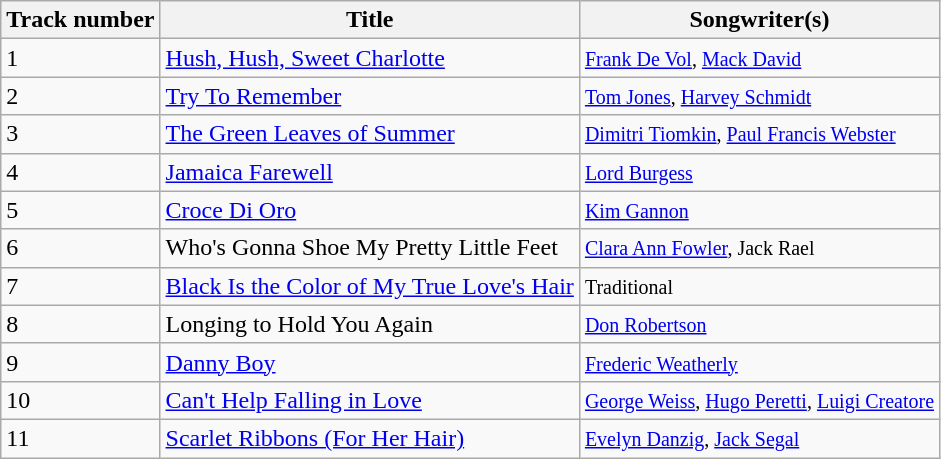<table class="wikitable">
<tr>
<th>Track number</th>
<th>Title</th>
<th>Songwriter(s)</th>
</tr>
<tr>
<td>1</td>
<td><a href='#'>Hush, Hush, Sweet Charlotte</a></td>
<td><small><a href='#'>Frank De Vol</a>, <a href='#'>Mack David</a></small></td>
</tr>
<tr>
<td>2</td>
<td><a href='#'>Try To Remember</a></td>
<td><small><a href='#'>Tom Jones</a>, <a href='#'>Harvey Schmidt</a></small></td>
</tr>
<tr>
<td>3</td>
<td><a href='#'>The Green Leaves of Summer</a></td>
<td><small><a href='#'>Dimitri Tiomkin</a>, <a href='#'>Paul Francis Webster</a></small></td>
</tr>
<tr>
<td>4</td>
<td><a href='#'>Jamaica Farewell</a></td>
<td><small><a href='#'>Lord Burgess</a></small></td>
</tr>
<tr>
<td>5</td>
<td><a href='#'>Croce Di Oro</a></td>
<td><small><a href='#'>Kim Gannon</a></small></td>
</tr>
<tr>
<td>6</td>
<td>Who's Gonna Shoe My Pretty Little Feet</td>
<td><small><a href='#'>Clara Ann Fowler</a>, Jack Rael</small></td>
</tr>
<tr>
<td>7</td>
<td><a href='#'>Black Is the Color of My True Love's Hair</a></td>
<td><small>Traditional</small></td>
</tr>
<tr>
<td>8</td>
<td>Longing to Hold You Again</td>
<td><small><a href='#'>Don Robertson</a></small></td>
</tr>
<tr>
<td>9</td>
<td><a href='#'>Danny Boy</a></td>
<td><small><a href='#'>Frederic Weatherly</a></small></td>
</tr>
<tr>
<td>10</td>
<td><a href='#'>Can't Help Falling in Love</a></td>
<td><small><a href='#'>George Weiss</a>, <a href='#'>Hugo Peretti</a>, <a href='#'>Luigi Creatore</a></small></td>
</tr>
<tr>
<td>11</td>
<td><a href='#'>Scarlet Ribbons (For Her Hair)</a></td>
<td><small><a href='#'>Evelyn Danzig</a>, <a href='#'>Jack Segal</a></small></td>
</tr>
</table>
